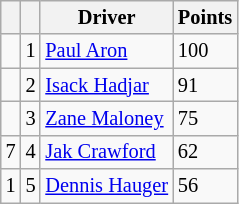<table class="wikitable" style="font-size: 85%;">
<tr>
<th></th>
<th></th>
<th>Driver</th>
<th>Points</th>
</tr>
<tr>
<td align="left"></td>
<td align="center">1</td>
<td> <a href='#'>Paul Aron</a></td>
<td>100</td>
</tr>
<tr>
<td align="left"></td>
<td align="center">2</td>
<td> <a href='#'>Isack Hadjar</a></td>
<td>91</td>
</tr>
<tr>
<td align="left"></td>
<td align="center">3</td>
<td> <a href='#'>Zane Maloney</a></td>
<td>75</td>
</tr>
<tr>
<td align="left"> 7</td>
<td align="center">4</td>
<td> <a href='#'>Jak Crawford</a></td>
<td>62</td>
</tr>
<tr>
<td align="left"> 1</td>
<td align="center">5</td>
<td> <a href='#'>Dennis Hauger</a></td>
<td>56</td>
</tr>
</table>
